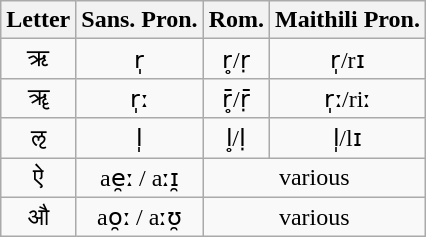<table class="wikitable" style="text-align:center">
<tr>
<th>Letter</th>
<th>Sans. Pron.</th>
<th>Rom.</th>
<th>Maithili Pron.</th>
</tr>
<tr>
<td>ऋ</td>
<td>r̩</td>
<td>r̥/ṛ</td>
<td>r̩/rɪ</td>
</tr>
<tr>
<td>ॠ</td>
<td>r̩ː</td>
<td>r̥̄/ṝ</td>
<td>r̩ː/riː</td>
</tr>
<tr>
<td>ऌ</td>
<td>l̩</td>
<td>l̥/ḷ</td>
<td>l̩/lɪ</td>
</tr>
<tr>
<td>ऐ</td>
<td>ae̯ː / aːɪ̯</td>
<td colspan=2>various</td>
</tr>
<tr>
<td>औ</td>
<td>ao̯ː / aːʊ̯</td>
<td colspan=2>various</td>
</tr>
</table>
